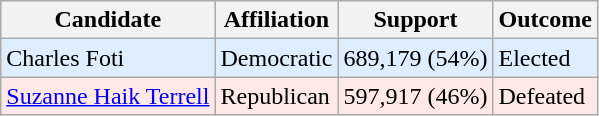<table class="wikitable">
<tr>
<th>Candidate</th>
<th>Affiliation</th>
<th>Support</th>
<th>Outcome</th>
</tr>
<tr>
<td bgcolor=#DDEEFF>Charles Foti</td>
<td bgcolor=#DDEEFF>Democratic</td>
<td bgcolor=#DDEEFF>689,179 (54%)</td>
<td bgcolor=#DDEEFF>Elected</td>
</tr>
<tr>
<td bgcolor=#FFE8E8><a href='#'>Suzanne Haik Terrell</a></td>
<td bgcolor=#FFE8E8>Republican</td>
<td bgcolor=#FFE8E8>597,917 (46%)</td>
<td bgcolor=#FFE8E8>Defeated</td>
</tr>
</table>
